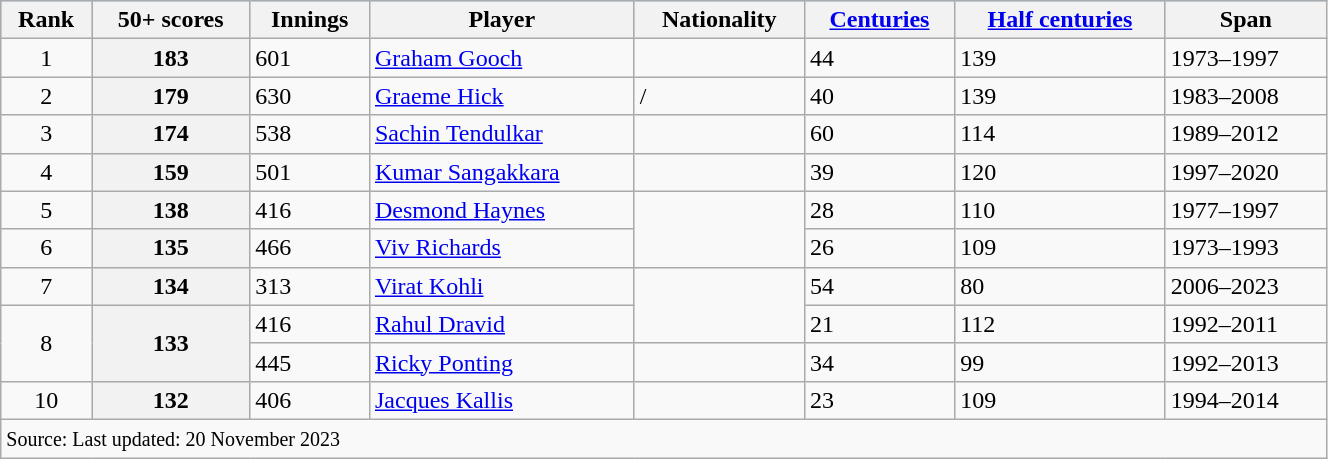<table class="wikitable sortable" width=70%>
<tr bgcolor=#87cefa>
<th>Rank</th>
<th>50+ scores</th>
<th>Innings</th>
<th>Player</th>
<th>Nationality</th>
<th><a href='#'>Centuries</a></th>
<th><a href='#'>Half centuries</a></th>
<th>Span</th>
</tr>
<tr>
<td align=center>1</td>
<th>183</th>
<td>601</td>
<td><a href='#'>Graham Gooch</a></td>
<td></td>
<td>44</td>
<td>139</td>
<td>1973–1997</td>
</tr>
<tr>
<td align=center>2</td>
<th>179</th>
<td>630</td>
<td><a href='#'>Graeme Hick</a></td>
<td> / </td>
<td>40</td>
<td>139</td>
<td>1983–2008</td>
</tr>
<tr>
<td align=center>3</td>
<th>174</th>
<td>538</td>
<td><a href='#'>Sachin Tendulkar</a></td>
<td></td>
<td>60</td>
<td>114</td>
<td>1989–2012</td>
</tr>
<tr>
<td align=center>4</td>
<th>159</th>
<td>501</td>
<td><a href='#'>Kumar Sangakkara</a></td>
<td></td>
<td>39</td>
<td>120</td>
<td>1997–2020</td>
</tr>
<tr>
<td align=center>5</td>
<th>138</th>
<td>416</td>
<td><a href='#'>Desmond Haynes</a></td>
<td rowspan=2></td>
<td>28</td>
<td>110</td>
<td>1977–1997</td>
</tr>
<tr>
<td align=center>6</td>
<th>135</th>
<td>466</td>
<td><a href='#'>Viv Richards</a></td>
<td>26</td>
<td>109</td>
<td>1973–1993</td>
</tr>
<tr>
<td align=center>7</td>
<th>134</th>
<td>313</td>
<td><a href='#'>Virat Kohli</a></td>
<td rowspan=2></td>
<td>54</td>
<td>80</td>
<td>2006–2023</td>
</tr>
<tr>
<td align=center rowspan=2>8</td>
<th rowspan=2>133</th>
<td>416</td>
<td><a href='#'>Rahul Dravid</a></td>
<td>21</td>
<td>112</td>
<td>1992–2011</td>
</tr>
<tr>
<td>445</td>
<td><a href='#'>Ricky Ponting</a></td>
<td></td>
<td>34</td>
<td>99</td>
<td>1992–2013</td>
</tr>
<tr>
<td align=center>10</td>
<th>132</th>
<td>406</td>
<td><a href='#'>Jacques Kallis</a></td>
<td></td>
<td>23</td>
<td>109</td>
<td>1994–2014</td>
</tr>
<tr>
<td colspan="8"><small>Source:  Last updated: 20 November 2023</small></td>
</tr>
</table>
